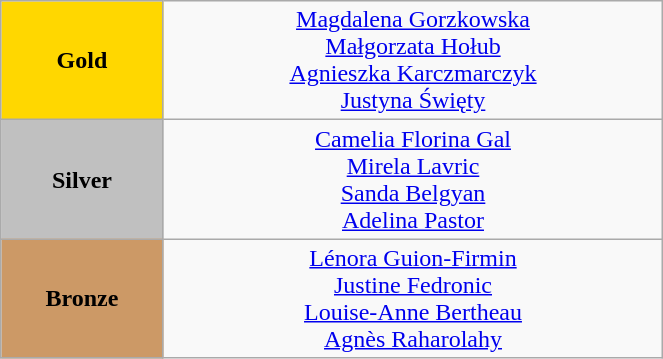<table class="wikitable" style="text-align:center; " width="35%">
<tr>
<td bgcolor="gold"><strong>Gold</strong></td>
<td><a href='#'>Magdalena Gorzkowska</a><br><a href='#'>Małgorzata Hołub</a><br><a href='#'>Agnieszka Karczmarczyk</a><br><a href='#'>Justyna Święty</a><br>  <small><em></em></small></td>
</tr>
<tr>
<td bgcolor="silver"><strong>Silver</strong></td>
<td><a href='#'>Camelia Florina Gal</a><br><a href='#'>Mirela Lavric</a><br><a href='#'>Sanda Belgyan</a><br><a href='#'>Adelina Pastor</a><br>  <small><em></em></small></td>
</tr>
<tr>
<td bgcolor="CC9966"><strong>Bronze</strong></td>
<td><a href='#'>Lénora Guion-Firmin</a><br><a href='#'>Justine Fedronic</a><br><a href='#'>Louise-Anne Bertheau</a><br><a href='#'>Agnès Raharolahy</a><br>  <small><em></em></small></td>
</tr>
</table>
